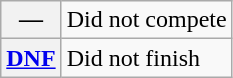<table class="wikitable">
<tr>
<th scope="row">—</th>
<td>Did not compete</td>
</tr>
<tr>
<th scope="row"><a href='#'>DNF</a></th>
<td>Did not finish</td>
</tr>
</table>
